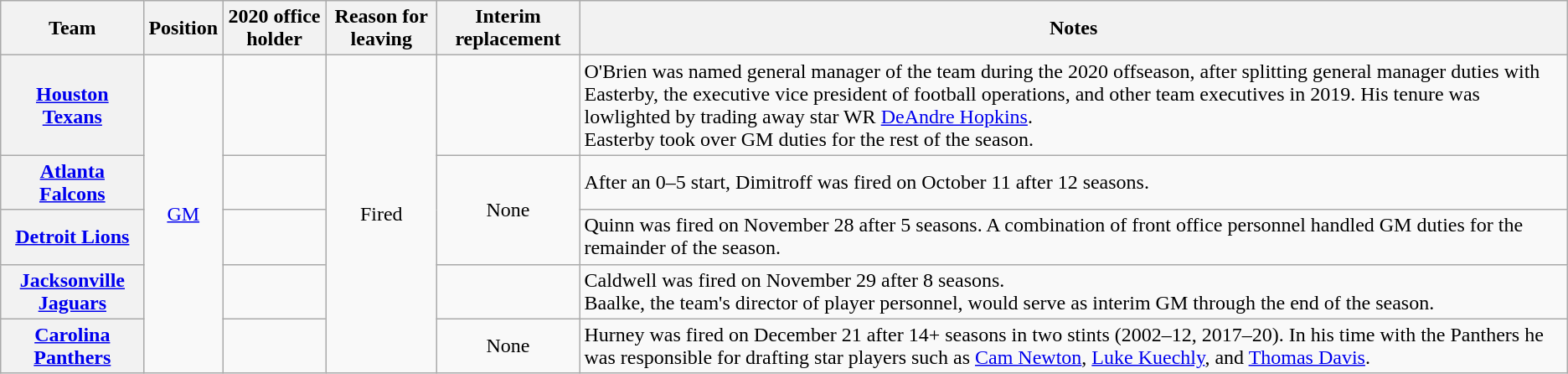<table class="wikitable sortable plainrowheaders">
<tr>
<th>Team</th>
<th>Position</th>
<th>2020 office holder</th>
<th>Reason for leaving</th>
<th>Interim replacement</th>
<th>Notes</th>
</tr>
<tr>
<th scope="row" style="text-align:center;"><a href='#'>Houston Texans</a></th>
<td style="text-align:center;" rowspan=5><a href='#'>GM</a></td>
<td style="text-align:center;"></td>
<td style="text-align:center;" rowspan="5">Fired</td>
<td style="text-align:center;"></td>
<td>O'Brien was named general manager of the team during the 2020 offseason, after splitting general manager duties with Easterby, the executive vice president of football operations, and other team executives in 2019. His tenure was lowlighted by trading away star WR <a href='#'>DeAndre Hopkins</a>.<br>Easterby took over GM duties for the rest of the season.</td>
</tr>
<tr>
<th scope="row" style="text-align:center;"><a href='#'>Atlanta Falcons</a></th>
<td style="text-align:center;"></td>
<td rowspan="2" style="text-align:center;">None</td>
<td>After an 0–5 start, Dimitroff was fired on October 11 after 12 seasons.</td>
</tr>
<tr>
<th scope="row" style="text-align:center;"><a href='#'>Detroit Lions</a></th>
<td style="text-align:center;"></td>
<td>Quinn was fired on November 28 after 5 seasons. A combination of front office personnel handled GM duties for the remainder of the season.</td>
</tr>
<tr>
<th scope="row"style="text-align:center;"><a href='#'>Jacksonville Jaguars</a></th>
<td style="text-align:center;"></td>
<td style="text-align:center;"></td>
<td>Caldwell was fired on November 29 after 8 seasons.<br>Baalke, the team's director of player personnel, would serve as interim GM through the end of the season.</td>
</tr>
<tr>
<th scope="row"style="text-align:center;"><a href='#'>Carolina Panthers</a></th>
<td style="text-align:center;"></td>
<td style="text-align:center;">None</td>
<td>Hurney was fired on December 21 after 14+ seasons in two stints (2002–12, 2017–20). In his time with the Panthers he was responsible for drafting star players such as <a href='#'>Cam Newton</a>, <a href='#'>Luke Kuechly</a>, and <a href='#'>Thomas Davis</a>.</td>
</tr>
</table>
